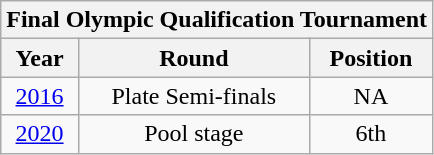<table class="wikitable" style="text-align: center;">
<tr>
<th colspan=3>Final Olympic Qualification Tournament</th>
</tr>
<tr>
<th>Year</th>
<th>Round</th>
<th>Position</th>
</tr>
<tr>
<td> <a href='#'>2016</a></td>
<td>Plate Semi-finals</td>
<td>NA</td>
</tr>
<tr>
<td> <a href='#'>2020</a></td>
<td>Pool stage</td>
<td>6th</td>
</tr>
</table>
